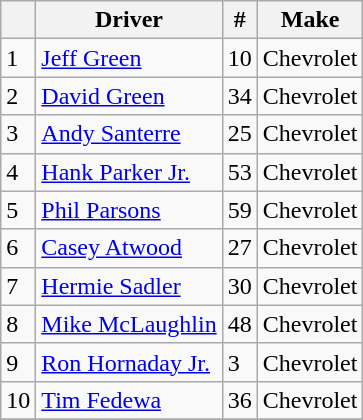<table class="wikitable sortable">
<tr>
<th></th>
<th>Driver</th>
<th>#</th>
<th>Make</th>
</tr>
<tr>
<td>1</td>
<td><a href='#'>Jeff Green</a></td>
<td>10</td>
<td>Chevrolet</td>
</tr>
<tr>
<td>2</td>
<td><a href='#'>David Green</a></td>
<td>34</td>
<td>Chevrolet</td>
</tr>
<tr>
<td>3</td>
<td><a href='#'>Andy Santerre</a></td>
<td>25</td>
<td>Chevrolet</td>
</tr>
<tr>
<td>4</td>
<td><a href='#'>Hank Parker Jr.</a></td>
<td>53</td>
<td>Chevrolet</td>
</tr>
<tr>
<td>5</td>
<td><a href='#'>Phil Parsons</a></td>
<td>59</td>
<td>Chevrolet</td>
</tr>
<tr>
<td>6</td>
<td><a href='#'>Casey Atwood</a></td>
<td>27</td>
<td>Chevrolet</td>
</tr>
<tr>
<td>7</td>
<td><a href='#'>Hermie Sadler</a></td>
<td>30</td>
<td>Chevrolet</td>
</tr>
<tr>
<td>8</td>
<td><a href='#'>Mike McLaughlin</a></td>
<td>48</td>
<td>Chevrolet</td>
</tr>
<tr>
<td>9</td>
<td><a href='#'>Ron Hornaday Jr.</a></td>
<td>3</td>
<td>Chevrolet</td>
</tr>
<tr>
<td>10</td>
<td><a href='#'>Tim Fedewa</a></td>
<td>36</td>
<td>Chevrolet</td>
</tr>
<tr>
</tr>
</table>
